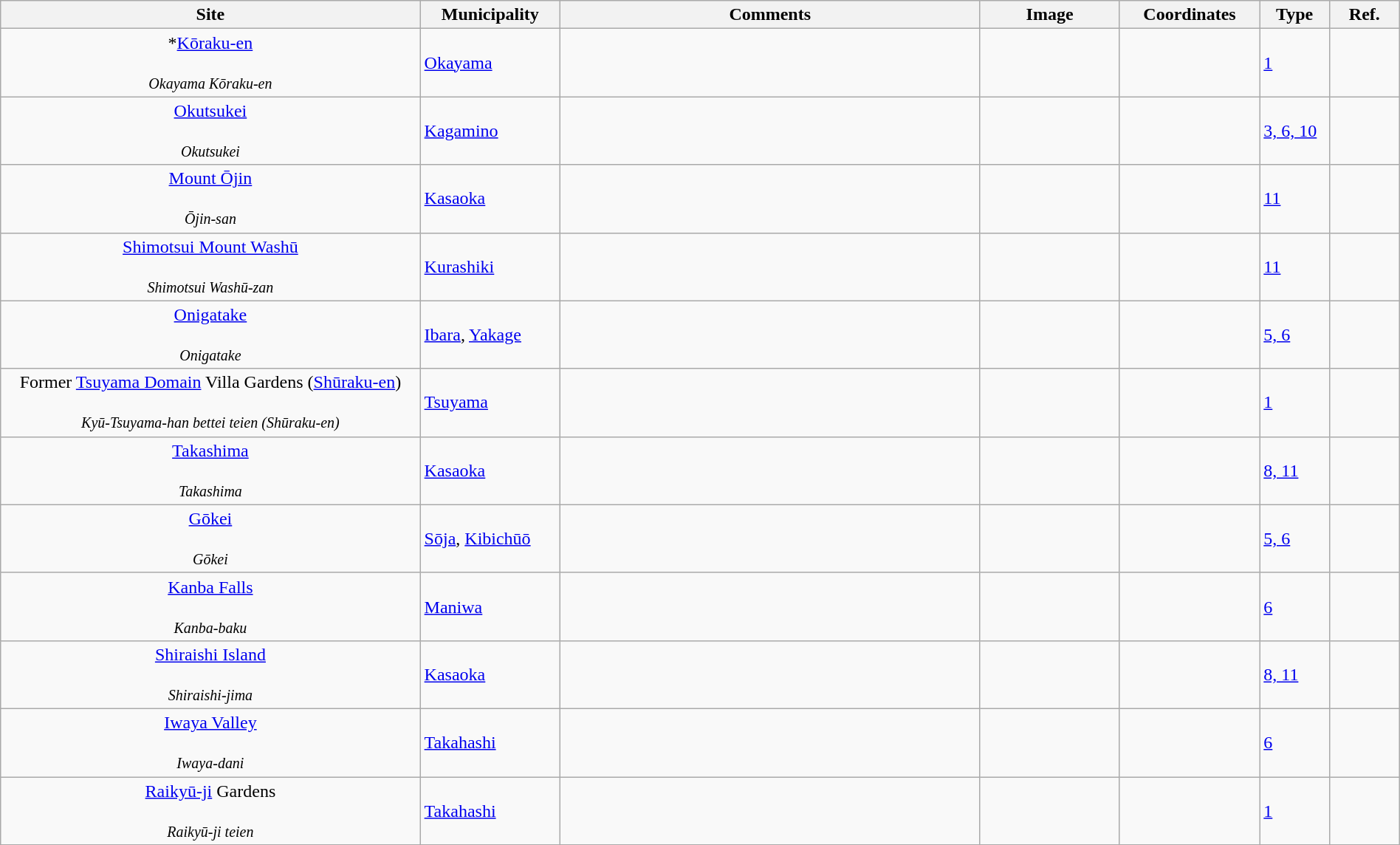<table class="wikitable sortable"  style="width:100%;">
<tr>
<th width="30%" align="left">Site</th>
<th width="10%" align="left">Municipality</th>
<th width="30%" align="left" class="unsortable">Comments</th>
<th width="10%" align="left"  class="unsortable">Image</th>
<th width="10%" align="left" class="unsortable">Coordinates</th>
<th width="5%" align="left">Type</th>
<th width="5%" align="left"  class="unsortable">Ref.</th>
</tr>
<tr>
<td align="center">*<a href='#'>Kōraku-en</a><br><br><small><em>Okayama Kōraku-en</em></small></td>
<td><a href='#'>Okayama</a></td>
<td></td>
<td></td>
<td></td>
<td><a href='#'>1</a></td>
<td></td>
</tr>
<tr>
<td align="center"><a href='#'>Okutsukei</a><br><br><small><em>Okutsukei</em></small></td>
<td><a href='#'>Kagamino</a></td>
<td></td>
<td></td>
<td></td>
<td><a href='#'>3, 6, 10</a></td>
<td></td>
</tr>
<tr>
<td align="center"><a href='#'>Mount Ōjin</a><br><br><small><em>Ōjin-san</em></small></td>
<td><a href='#'>Kasaoka</a></td>
<td></td>
<td></td>
<td></td>
<td><a href='#'>11</a></td>
<td></td>
</tr>
<tr>
<td align="center"><a href='#'>Shimotsui Mount Washū</a><br><br><small><em>Shimotsui Washū-zan</em></small></td>
<td><a href='#'>Kurashiki</a></td>
<td></td>
<td></td>
<td></td>
<td><a href='#'>11</a></td>
<td></td>
</tr>
<tr>
<td align="center"><a href='#'>Onigatake</a><br><br><small><em>Onigatake</em></small></td>
<td><a href='#'>Ibara</a>, <a href='#'>Yakage</a></td>
<td></td>
<td></td>
<td></td>
<td><a href='#'>5, 6</a></td>
<td></td>
</tr>
<tr>
<td align="center">Former <a href='#'>Tsuyama Domain</a> Villa Gardens (<a href='#'>Shūraku-en</a>)<br><br><small><em>Kyū-Tsuyama-han bettei teien (Shūraku-en)</em></small></td>
<td><a href='#'>Tsuyama</a></td>
<td></td>
<td></td>
<td></td>
<td><a href='#'>1</a></td>
<td></td>
</tr>
<tr>
<td align="center"><a href='#'>Takashima</a><br><br><small><em>Takashima</em></small></td>
<td><a href='#'>Kasaoka</a></td>
<td></td>
<td></td>
<td></td>
<td><a href='#'>8, 11</a></td>
<td></td>
</tr>
<tr>
<td align="center"><a href='#'>Gōkei</a><br><br><small><em>Gōkei</em></small></td>
<td><a href='#'>Sōja</a>, <a href='#'>Kibichūō</a></td>
<td></td>
<td></td>
<td></td>
<td><a href='#'>5, 6</a></td>
<td></td>
</tr>
<tr>
<td align="center"><a href='#'>Kanba Falls</a><br><br><small><em>Kanba-baku</em></small></td>
<td><a href='#'>Maniwa</a></td>
<td></td>
<td></td>
<td></td>
<td><a href='#'>6</a></td>
<td></td>
</tr>
<tr>
<td align="center"><a href='#'>Shiraishi Island</a><br><br><small><em>Shiraishi-jima</em></small></td>
<td><a href='#'>Kasaoka</a></td>
<td></td>
<td></td>
<td></td>
<td><a href='#'>8, 11</a></td>
<td></td>
</tr>
<tr>
<td align="center"><a href='#'>Iwaya Valley</a><br><br><small><em>Iwaya-dani</em></small></td>
<td><a href='#'>Takahashi</a></td>
<td></td>
<td></td>
<td></td>
<td><a href='#'>6</a></td>
<td></td>
</tr>
<tr>
<td align="center"><a href='#'>Raikyū-ji</a> Gardens<br><br><small><em>Raikyū-ji teien</em></small></td>
<td><a href='#'>Takahashi</a></td>
<td></td>
<td></td>
<td></td>
<td><a href='#'>1</a></td>
<td></td>
</tr>
<tr>
</tr>
</table>
